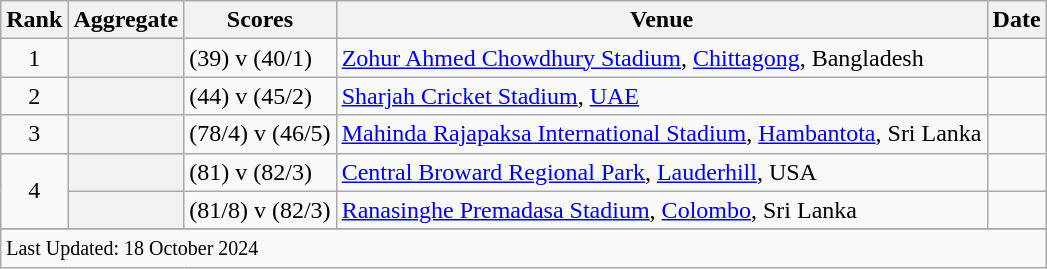<table class="wikitable plainrowheaders sortable">
<tr>
<th scope=col>Rank</th>
<th scope=col>Aggregate</th>
<th scope=col>Scores</th>
<th scope=col>Venue</th>
<th scope=col>Date</th>
</tr>
<tr>
<td align=center>1</td>
<th scope=row style=text-align:center;></th>
<td> (39) v  (40/1)</td>
<td><a href='#'>Zohur Ahmed Chowdhury Stadium</a>, <a href='#'>Chittagong</a>, Bangladesh</td>
<td> </td>
</tr>
<tr>
<td align=center>2</td>
<th scope=row style=text-align:center;></th>
<td> (44) v  (45/2)</td>
<td><a href='#'>Sharjah Cricket Stadium</a>, <a href='#'>UAE</a></td>
<td> </td>
</tr>
<tr>
<td align="center">3</td>
<th scope=row style=text-align:center;></th>
<td> (78/4) v  (46/5)</td>
<td><a href='#'>Mahinda Rajapaksa International Stadium</a>, <a href='#'>Hambantota</a>, Sri Lanka</td>
<td> </td>
</tr>
<tr>
<td align=center rowspan=2>4</td>
<th scope="row" style="text-align:center;"></th>
<td> (81) v  (82/3)</td>
<td><a href='#'>Central Broward Regional Park</a>, <a href='#'>Lauderhill</a>, USA</td>
<td></td>
</tr>
<tr>
<th scope=row style=text-align:center;></th>
<td> (81/8) v  (82/3)</td>
<td><a href='#'>Ranasinghe Premadasa Stadium</a>, <a href='#'>Colombo</a>, Sri Lanka</td>
<td></td>
</tr>
<tr>
</tr>
<tr class=sortbottom>
<td colspan=5><small>Last Updated: 18 October 2024</small></td>
</tr>
</table>
